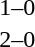<table cellspacing=1 width=70%>
<tr>
<th width=25%></th>
<th width=30%></th>
<th width=15%></th>
<th width=30%></th>
</tr>
<tr>
<td></td>
<td align=right></td>
<td align=center></td>
<td></td>
</tr>
<tr>
<td></td>
<td align=right></td>
<td align=center></td>
<td></td>
</tr>
<tr>
<td></td>
<td align=right></td>
<td align=center></td>
<td></td>
</tr>
<tr>
<td></td>
<td align=right></td>
<td align=center>1–0</td>
<td></td>
</tr>
<tr>
<td></td>
<td align=right></td>
<td align=center>2–0</td>
<td></td>
</tr>
<tr>
<td></td>
<td align=right></td>
<td align=center></td>
<td></td>
</tr>
</table>
